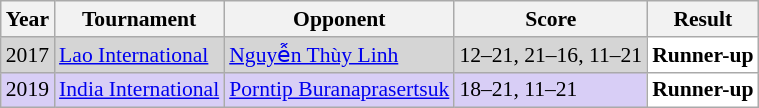<table class="sortable wikitable" style="font-size: 90%;">
<tr>
<th>Year</th>
<th>Tournament</th>
<th>Opponent</th>
<th>Score</th>
<th>Result</th>
</tr>
<tr style="background:#D5D5D5">
<td align="center">2017</td>
<td align="left"><a href='#'>Lao International</a></td>
<td align="left"> <a href='#'>Nguyễn Thùy Linh</a></td>
<td align="left">12–21, 21–16, 11–21</td>
<td style="text-align:left; background:white"> <strong>Runner-up</strong></td>
</tr>
<tr style="background:#D8CEF6">
<td align="center">2019</td>
<td align="left"><a href='#'>India International</a></td>
<td align="left"> <a href='#'>Porntip Buranaprasertsuk</a></td>
<td align="left">18–21, 11–21</td>
<td style="text-align:left; background:white"> <strong>Runner-up</strong></td>
</tr>
</table>
